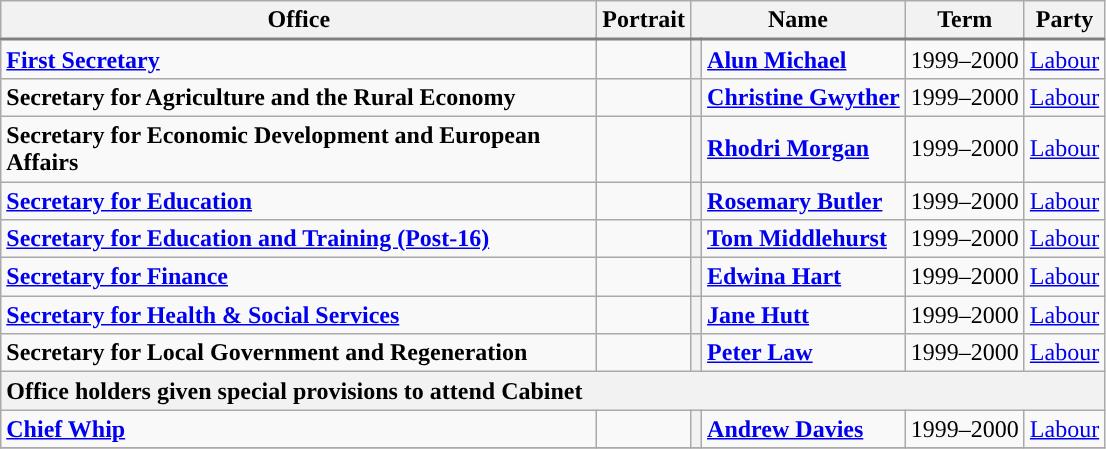<table class="wikitable">
<tr style="border-bottom: 2px solid gray;">
<th style="width: 390px">Office</th>
<th>Portrait</th>
<th colspan="2">Name</th>
<th>Term</th>
<th>Party</th>
</tr>
<tr>
<td><strong><a href='#'>First Secretary</a></strong></td>
<td></td>
<th style="background-color: "></th>
<td><strong><a href='#'>Alun Michael</a></strong></td>
<td>1999–2000</td>
<td><a href='#'>Labour</a></td>
</tr>
<tr>
<td><strong>Secretary for Agriculture and the Rural Economy</strong></td>
<td></td>
<th style="background-color: "></th>
<td><strong><a href='#'>Christine Gwyther</a></strong></td>
<td>1999–2000</td>
<td><a href='#'>Labour</a></td>
</tr>
<tr>
<td><strong>Secretary for Economic Development and European Affairs</strong></td>
<td></td>
<th style="background-color: "></th>
<td><strong><a href='#'>Rhodri Morgan</a></strong></td>
<td>1999–2000</td>
<td><a href='#'>Labour</a></td>
</tr>
<tr>
<td><strong><a href='#'>Secretary for Education</a></strong></td>
<td></td>
<th style="background-color: "></th>
<td><strong><a href='#'>Rosemary Butler</a></strong></td>
<td>1999–2000</td>
<td><a href='#'>Labour</a></td>
</tr>
<tr>
<td><strong><a href='#'>Secretary for Education and Training (Post-16)</a></strong></td>
<td></td>
<th style="background-color: "></th>
<td><strong><a href='#'>Tom Middlehurst</a></strong></td>
<td>1999–2000</td>
<td><a href='#'>Labour</a></td>
</tr>
<tr>
<td><strong><a href='#'>Secretary for Finance</a></strong></td>
<td></td>
<th style="background-color: "></th>
<td><strong><a href='#'>Edwina Hart</a></strong></td>
<td>1999–2000</td>
<td><a href='#'>Labour</a></td>
</tr>
<tr>
<td><strong><a href='#'>Secretary for Health & Social Services</a></strong></td>
<td></td>
<th style="background-color: "></th>
<td><strong><a href='#'>Jane Hutt</a></strong></td>
<td>1999–2000</td>
<td><a href='#'>Labour</a></td>
</tr>
<tr>
<td><strong>Secretary for Local Government and Regeneration</strong></td>
<td></td>
<th style="background-color: "></th>
<td><strong><a href='#'>Peter Law</a></strong></td>
<td>1999–2000</td>
<td><a href='#'>Labour</a></td>
</tr>
<tr>
<th colspan="6" style="text-align:left">Office holders given special provisions to attend Cabinet</th>
</tr>
<tr>
<td><strong><a href='#'>Chief Whip</a></strong></td>
<td></td>
<th style="background-color: "></th>
<td><strong><a href='#'>Andrew Davies</a></strong></td>
<td>1999–2000</td>
<td><a href='#'>Labour</a></td>
</tr>
<tr>
</tr>
</table>
